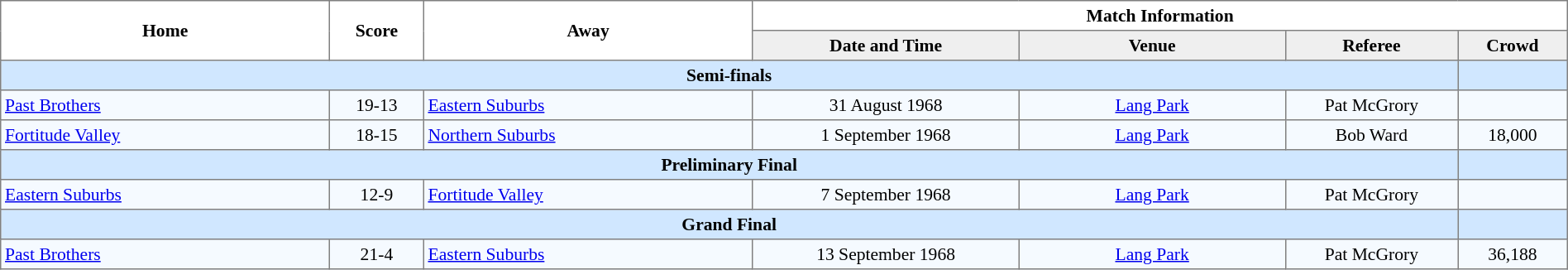<table width="100%" cellspacing="0" cellpadding="3" border="1" style="border-collapse:collapse; font-size:90%; text-align:center;">
<tr>
<th rowspan="2" width="21%">Home</th>
<th rowspan="2" width="6%">Score</th>
<th rowspan="2" width="21%">Away</th>
<th colspan="5">Match Information</th>
</tr>
<tr bgcolor="#EFEFEF">
<th width="17%">Date and Time</th>
<th width="17%">Venue</th>
<th width="11%">Referee</th>
<th>Crowd</th>
</tr>
<tr bgcolor="#D0E7FF">
<td colspan="6"><strong>Semi-finals</strong></td>
<td></td>
</tr>
<tr bgcolor="#F5FAFF">
<td align="left"> <a href='#'>Past Brothers</a></td>
<td>19-13</td>
<td align="left"> <a href='#'>Eastern Suburbs</a></td>
<td>31 August 1968</td>
<td><a href='#'>Lang Park</a></td>
<td>Pat McGrory</td>
<td></td>
</tr>
<tr bgcolor="#F5FAFF">
<td align="left"> <a href='#'>Fortitude Valley</a></td>
<td>18-15</td>
<td align="left"> <a href='#'>Northern Suburbs</a></td>
<td>1 September 1968</td>
<td><a href='#'>Lang Park</a></td>
<td>Bob Ward</td>
<td>18,000</td>
</tr>
<tr bgcolor="#D0E7FF">
<td colspan="6"><strong>Preliminary Final</strong></td>
<td></td>
</tr>
<tr bgcolor="#F5FAFF">
<td align="left"> <a href='#'>Eastern Suburbs</a></td>
<td>12-9</td>
<td align="left"> <a href='#'>Fortitude Valley</a></td>
<td>7 September 1968</td>
<td><a href='#'>Lang Park</a></td>
<td>Pat McGrory</td>
<td></td>
</tr>
<tr bgcolor="#D0E7FF">
<td colspan="6"><strong>Grand Final</strong></td>
<td></td>
</tr>
<tr bgcolor="#F5FAFF">
<td align="left"> <a href='#'>Past Brothers</a></td>
<td>21-4</td>
<td align="left"> <a href='#'>Eastern Suburbs</a></td>
<td>13 September 1968</td>
<td><a href='#'>Lang Park</a></td>
<td>Pat McGrory</td>
<td>36,188</td>
</tr>
</table>
